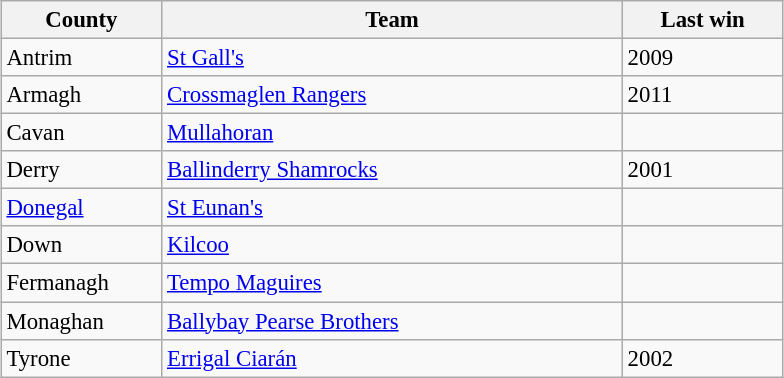<table class="wikitable sortable" style="font-size: 95%; text-align:center; margin-left: auto; margin-right: auto; border: none;">
<tr>
<th scope="col" width="100">County</th>
<th scope="col" width="300">Team</th>
<th scope="col" width="100">Last win</th>
</tr>
<tr align="Left">
<td>Antrim</td>
<td> <a href='#'>St Gall's</a></td>
<td>2009</td>
</tr>
<tr align="Left">
<td>Armagh</td>
<td> <a href='#'>Crossmaglen Rangers</a></td>
<td>2011</td>
</tr>
<tr align="Left">
<td>Cavan</td>
<td> <a href='#'>Mullahoran</a></td>
<td></td>
</tr>
<tr align="Left">
<td>Derry</td>
<td> <a href='#'>Ballinderry Shamrocks</a></td>
<td>2001</td>
</tr>
<tr align="Left">
<td><a href='#'>Donegal</a></td>
<td> <a href='#'>St Eunan's</a></td>
<td></td>
</tr>
<tr align="Left">
<td>Down</td>
<td> <a href='#'>Kilcoo</a></td>
<td></td>
</tr>
<tr align="Left">
<td>Fermanagh</td>
<td> <a href='#'>Tempo Maguires</a></td>
<td></td>
</tr>
<tr align="Left">
<td>Monaghan</td>
<td> <a href='#'>Ballybay Pearse Brothers</a></td>
<td></td>
</tr>
<tr align="Left">
<td>Tyrone</td>
<td> <a href='#'>Errigal Ciarán</a></td>
<td>2002</td>
</tr>
</table>
